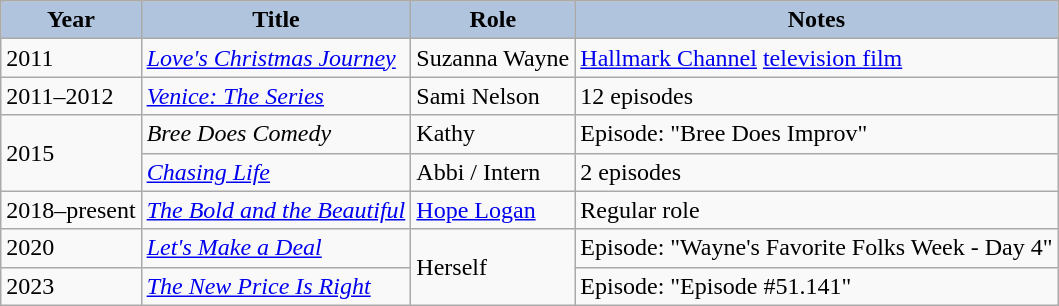<table class="wikitable">
<tr>
<th style="background: #B0C4DE;">Year</th>
<th style="background: #B0C4DE;">Title</th>
<th style="background: #B0C4DE;">Role</th>
<th style="background: #B0C4DE;">Notes</th>
</tr>
<tr>
<td>2011</td>
<td><em><a href='#'>Love's Christmas Journey</a></em></td>
<td>Suzanna Wayne</td>
<td><a href='#'>Hallmark Channel</a> <a href='#'>television film</a></td>
</tr>
<tr>
<td>2011–2012</td>
<td><em><a href='#'>Venice: The Series</a></em></td>
<td>Sami Nelson</td>
<td>12 episodes</td>
</tr>
<tr>
<td rowspan="2">2015</td>
<td><em>Bree Does Comedy</em></td>
<td>Kathy</td>
<td>Episode: "Bree Does Improv"</td>
</tr>
<tr>
<td><em><a href='#'>Chasing Life</a></em></td>
<td>Abbi / Intern</td>
<td>2 episodes</td>
</tr>
<tr>
<td>2018–present</td>
<td><em><a href='#'>The Bold and the Beautiful</a></em></td>
<td><a href='#'>Hope Logan</a></td>
<td>Regular role</td>
</tr>
<tr>
<td>2020</td>
<td><em><a href='#'>Let's Make a Deal</a></em></td>
<td rowspan="2">Herself</td>
<td>Episode: "Wayne's Favorite Folks Week - Day 4"</td>
</tr>
<tr>
<td>2023</td>
<td><em><a href='#'>The New Price Is Right</a></em></td>
<td>Episode: "Episode #51.141"</td>
</tr>
</table>
